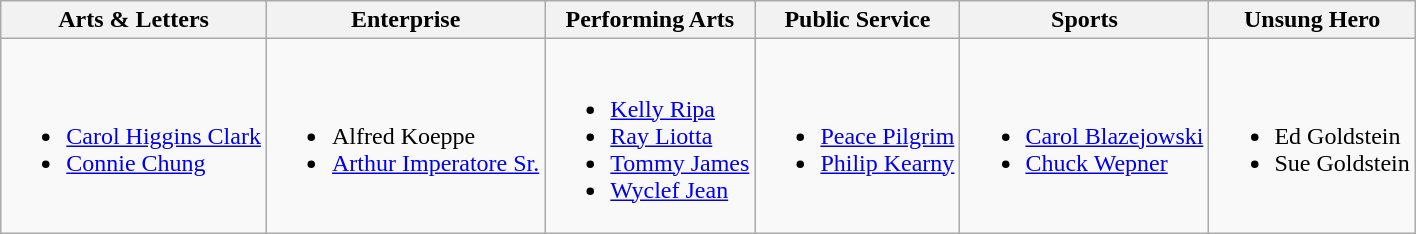<table class="wikitable">
<tr>
<th>Arts & Letters</th>
<th>Enterprise</th>
<th>Performing Arts</th>
<th>Public Service</th>
<th>Sports</th>
<th>Unsung Hero</th>
</tr>
<tr>
<td><br><ul><li><a href='#'>Carol Higgins Clark</a></li><li><a href='#'>Connie Chung</a></li></ul></td>
<td><br><ul><li>Alfred Koeppe</li><li><a href='#'>Arthur Imperatore Sr.</a></li></ul></td>
<td><br><ul><li><a href='#'>Kelly Ripa</a></li><li><a href='#'>Ray Liotta</a></li><li><a href='#'>Tommy James</a></li><li><a href='#'>Wyclef Jean</a></li></ul></td>
<td><br><ul><li><a href='#'>Peace Pilgrim</a></li><li><a href='#'>Philip Kearny</a></li></ul></td>
<td><br><ul><li><a href='#'>Carol Blazejowski</a></li><li><a href='#'>Chuck Wepner</a></li></ul></td>
<td><br><ul><li>Ed Goldstein</li><li>Sue Goldstein</li></ul></td>
</tr>
</table>
